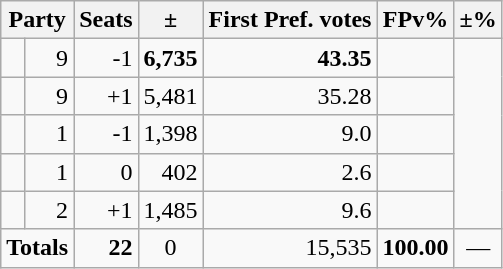<table class=wikitable>
<tr>
<th colspan=2 align=center>Party</th>
<th valign=top>Seats</th>
<th valign=top>±</th>
<th valign=top>First Pref. votes</th>
<th valign=top>FPv%</th>
<th valign=top>±%</th>
</tr>
<tr>
<td></td>
<td align=right>9</td>
<td align=right>-1</td>
<td align=right><strong>6,735</strong></td>
<td align=right><strong>43.35</strong></td>
<td align=right></td>
</tr>
<tr>
<td></td>
<td align=right>9</td>
<td align=right>+1</td>
<td align=right>5,481</td>
<td align=right>35.28</td>
<td align=right></td>
</tr>
<tr>
<td></td>
<td align=right>1</td>
<td align=right>-1</td>
<td align=right>1,398</td>
<td align=right>9.0</td>
<td align=right></td>
</tr>
<tr>
<td></td>
<td align=right>1</td>
<td align=right>0</td>
<td align=right>402</td>
<td align=right>2.6</td>
<td align=right></td>
</tr>
<tr>
<td></td>
<td align=right>2</td>
<td align=right>+1</td>
<td align=right>1,485</td>
<td align=right>9.6</td>
<td align=right></td>
</tr>
<tr>
<td colspan=2 align=center><strong>Totals</strong></td>
<td align=right><strong>22</strong></td>
<td align=center>0</td>
<td align=right>15,535</td>
<td align=center><strong>100.00</strong></td>
<td align=center>—</td>
</tr>
</table>
